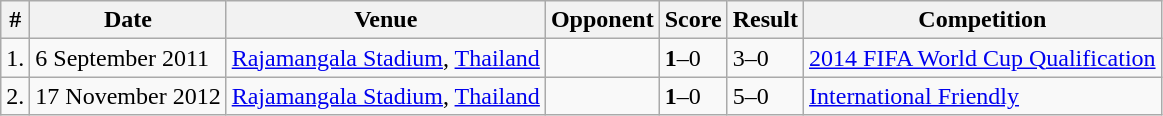<table class="wikitable">
<tr>
<th>#</th>
<th>Date</th>
<th>Venue</th>
<th>Opponent</th>
<th>Score</th>
<th>Result</th>
<th>Competition</th>
</tr>
<tr>
<td>1.</td>
<td>6 September 2011</td>
<td><a href='#'>Rajamangala Stadium</a>, <a href='#'>Thailand</a></td>
<td></td>
<td><strong>1</strong>–0</td>
<td>3–0</td>
<td><a href='#'>2014 FIFA World Cup Qualification</a></td>
</tr>
<tr>
<td>2.</td>
<td>17 November 2012</td>
<td><a href='#'>Rajamangala Stadium</a>, <a href='#'>Thailand</a></td>
<td></td>
<td><strong>1</strong>–0</td>
<td>5–0</td>
<td><a href='#'>International Friendly</a></td>
</tr>
</table>
